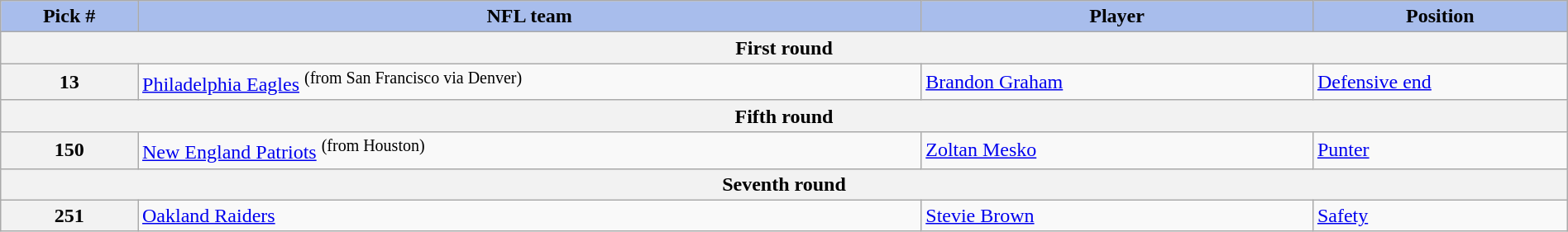<table class="wikitable" style="width:100%;">
<tr>
<th style="background:#a8bdec; width:7%;">Pick #</th>
<th style="width:40%; background:#a8bdec;">NFL team</th>
<th style="width:20%; background:#a8bdec;">Player</th>
<th style="width:13%; background:#a8bdec;">Position</th>
</tr>
<tr>
<th colspan="4">First round</th>
</tr>
<tr>
<th>13</th>
<td><a href='#'>Philadelphia Eagles</a> <sup>(from San Francisco via Denver)</sup></td>
<td><a href='#'>Brandon Graham</a></td>
<td><a href='#'>Defensive end</a></td>
</tr>
<tr>
<th colspan="4">Fifth round</th>
</tr>
<tr>
<th>150</th>
<td><a href='#'>New England Patriots</a> <sup>(from Houston)</sup></td>
<td><a href='#'>Zoltan Mesko</a></td>
<td><a href='#'>Punter</a></td>
</tr>
<tr>
<th colspan="4">Seventh round</th>
</tr>
<tr>
<th>251</th>
<td><a href='#'>Oakland Raiders</a></td>
<td><a href='#'>Stevie Brown</a></td>
<td><a href='#'>Safety</a></td>
</tr>
</table>
